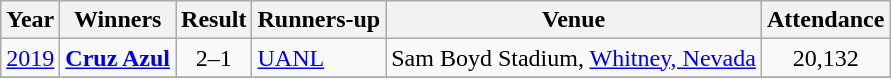<table class="wikitable">
<tr>
<th>Year</th>
<th>Winners</th>
<th>Result</th>
<th>Runners-up</th>
<th>Venue</th>
<th>Attendance</th>
</tr>
<tr>
<td style="text-align:center"><a href='#'>2019</a></td>
<td><strong><a href='#'>Cruz Azul</a></strong> </td>
<td style="text-align:center">2–1</td>
<td> <a href='#'>UANL</a></td>
<td>Sam Boyd Stadium, <a href='#'>Whitney, Nevada</a></td>
<td style="text-align:center">20,132</td>
</tr>
<tr>
</tr>
</table>
